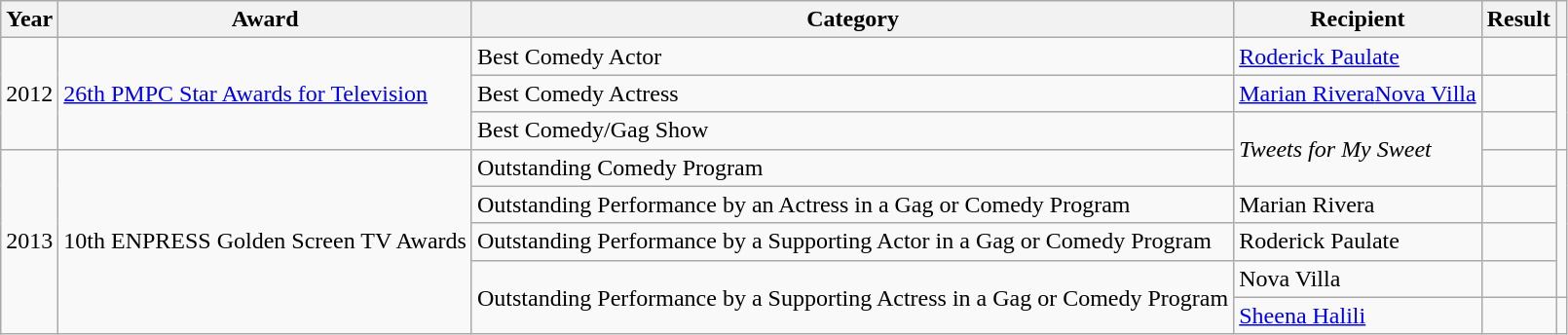<table class="wikitable">
<tr>
<th>Year</th>
<th>Award</th>
<th>Category</th>
<th>Recipient</th>
<th>Result</th>
<th></th>
</tr>
<tr>
<td rowspan=3>2012</td>
<td rowspan=3><a href='#'>26th PMPC Star Awards for Television</a></td>
<td>Best Comedy Actor</td>
<td><a href='#'>Roderick Paulate</a></td>
<td></td>
<td rowspan=3></td>
</tr>
<tr>
<td>Best Comedy Actress</td>
<td><a href='#'>Marian Rivera</a><a href='#'>Nova Villa</a></td>
<td></td>
</tr>
<tr>
<td>Best Comedy/Gag Show</td>
<td rowspan=2><em>Tweets for My Sweet</em></td>
<td></td>
</tr>
<tr>
<td rowspan=5>2013</td>
<td rowspan=5>10th ENPRESS Golden Screen TV Awards</td>
<td>Outstanding Comedy Program</td>
<td></td>
<td rowspan=4></td>
</tr>
<tr>
<td>Outstanding Performance by an Actress in a Gag or Comedy Program</td>
<td>Marian Rivera</td>
<td></td>
</tr>
<tr>
<td>Outstanding Performance by a Supporting Actor in a Gag or Comedy Program</td>
<td>Roderick Paulate</td>
<td></td>
</tr>
<tr>
<td rowspan=2>Outstanding Performance by a Supporting Actress in a Gag or Comedy Program</td>
<td>Nova Villa</td>
<td></td>
</tr>
<tr>
<td><a href='#'>Sheena Halili</a></td>
<td></td>
<td></td>
</tr>
</table>
